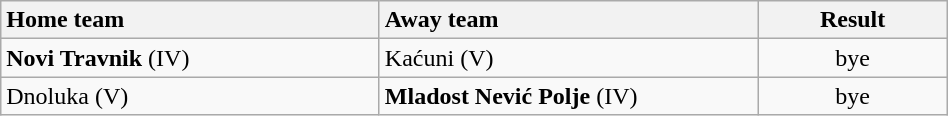<table class="wikitable" style="width:50%">
<tr>
<th style="width:40%; text-align:left">Home team</th>
<th style="width:40%; text-align:left">Away team</th>
<th>Result</th>
</tr>
<tr>
<td><strong>Novi Travnik</strong> (IV)</td>
<td>Kaćuni (V)</td>
<td style="text-align:center">bye</td>
</tr>
<tr>
<td>Dnoluka (V)</td>
<td><strong>Mladost Nević Polje</strong> (IV)</td>
<td style="text-align:center">bye</td>
</tr>
</table>
